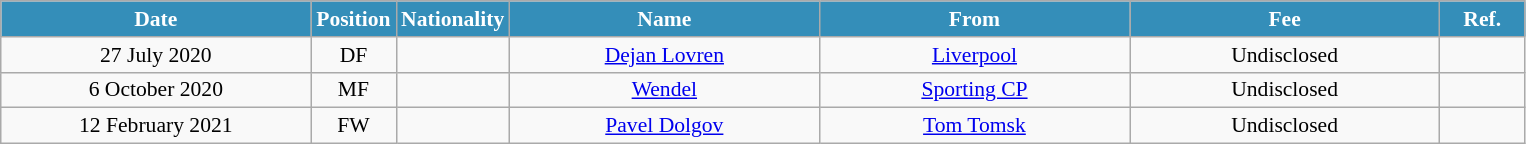<table class="wikitable"  style="text-align:center; font-size:90%; ">
<tr>
<th style="background:#348EB9; color:white; width:200px;">Date</th>
<th style="background:#348EB9; color:white; width:50px;">Position</th>
<th style="background:#348EB9; color:white; width:50px;">Nationality</th>
<th style="background:#348EB9; color:white; width:200px;">Name</th>
<th style="background:#348EB9; color:white; width:200px;">From</th>
<th style="background:#348EB9; color:white; width:200px;">Fee</th>
<th style="background:#348EB9; color:white; width:50px;">Ref.</th>
</tr>
<tr>
<td>27 July 2020</td>
<td>DF</td>
<td></td>
<td><a href='#'>Dejan Lovren</a></td>
<td><a href='#'>Liverpool</a></td>
<td>Undisclosed</td>
<td></td>
</tr>
<tr>
<td>6 October 2020</td>
<td>MF</td>
<td></td>
<td><a href='#'>Wendel</a></td>
<td><a href='#'>Sporting CP</a></td>
<td>Undisclosed</td>
<td></td>
</tr>
<tr>
<td>12 February 2021</td>
<td>FW</td>
<td></td>
<td><a href='#'>Pavel Dolgov</a></td>
<td><a href='#'>Tom Tomsk</a></td>
<td>Undisclosed</td>
<td></td>
</tr>
</table>
